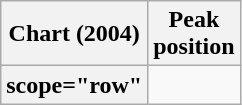<table class="wikitable sortable plainrowheaders">
<tr>
<th scope="col">Chart (2004)</th>
<th scope="col">Peak<br>position</th>
</tr>
<tr>
<th>scope="row"</th>
</tr>
</table>
